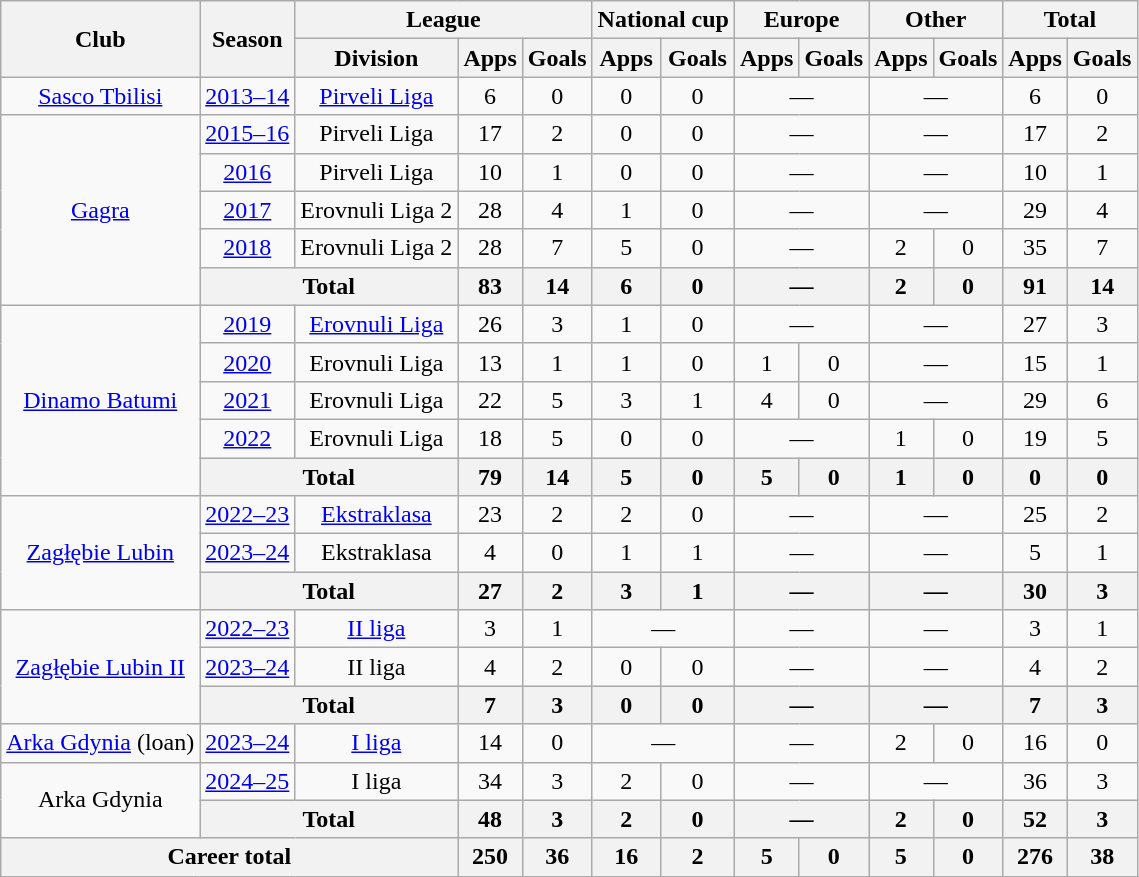<table class="wikitable" style="text-align: center;">
<tr>
<th rowspan="2">Club</th>
<th rowspan="2">Season</th>
<th colspan="3">League</th>
<th colspan="2">National cup</th>
<th colspan="2">Europe</th>
<th colspan="2">Other</th>
<th colspan="2">Total</th>
</tr>
<tr>
<th>Division</th>
<th>Apps</th>
<th>Goals</th>
<th>Apps</th>
<th>Goals</th>
<th>Apps</th>
<th>Goals</th>
<th>Apps</th>
<th>Goals</th>
<th>Apps</th>
<th>Goals</th>
</tr>
<tr>
<td><a href='#'>Sasco Tbilisi</a></td>
<td><a href='#'>2013–14</a></td>
<td><a href='#'>Pirveli Liga</a></td>
<td>6</td>
<td>0</td>
<td>0</td>
<td>0</td>
<td colspan="2">—</td>
<td colspan="2">—</td>
<td>6</td>
<td>0</td>
</tr>
<tr>
<td rowspan="5"><a href='#'>Gagra</a></td>
<td><a href='#'>2015–16</a></td>
<td>Pirveli Liga</td>
<td>17</td>
<td>2</td>
<td>0</td>
<td>0</td>
<td colspan="2">—</td>
<td colspan="2">—</td>
<td>17</td>
<td>2</td>
</tr>
<tr>
<td><a href='#'>2016</a></td>
<td>Pirveli Liga</td>
<td>10</td>
<td>1</td>
<td>0</td>
<td>0</td>
<td colspan="2">—</td>
<td colspan="2">—</td>
<td>10</td>
<td>1</td>
</tr>
<tr>
<td><a href='#'>2017</a></td>
<td>Erovnuli Liga 2</td>
<td>28</td>
<td>4</td>
<td>1</td>
<td>0</td>
<td colspan="2">—</td>
<td colspan="2">—</td>
<td>29</td>
<td>4</td>
</tr>
<tr>
<td><a href='#'>2018</a></td>
<td>Erovnuli Liga 2</td>
<td>28</td>
<td>7</td>
<td>5</td>
<td>0</td>
<td colspan="2">—</td>
<td>2</td>
<td>0</td>
<td>35</td>
<td>7</td>
</tr>
<tr>
<th colspan="2">Total</th>
<th>83</th>
<th>14</th>
<th>6</th>
<th>0</th>
<th colspan="2">—</th>
<th>2</th>
<th>0</th>
<th>91</th>
<th>14</th>
</tr>
<tr>
<td rowspan="5"><a href='#'>Dinamo Batumi</a></td>
<td><a href='#'>2019</a></td>
<td><a href='#'>Erovnuli Liga</a></td>
<td>26</td>
<td>3</td>
<td>1</td>
<td>0</td>
<td colspan="2">—</td>
<td colspan="2">—</td>
<td>27</td>
<td>3</td>
</tr>
<tr>
<td><a href='#'>2020</a></td>
<td>Erovnuli Liga</td>
<td>13</td>
<td>1</td>
<td>1</td>
<td>0</td>
<td>1</td>
<td>0</td>
<td colspan="2">—</td>
<td>15</td>
<td>1</td>
</tr>
<tr>
<td><a href='#'>2021</a></td>
<td>Erovnuli Liga</td>
<td>22</td>
<td>5</td>
<td>3</td>
<td>1</td>
<td>4</td>
<td>0</td>
<td colspan="2">—</td>
<td>29</td>
<td>6</td>
</tr>
<tr>
<td><a href='#'>2022</a></td>
<td>Erovnuli Liga</td>
<td>18</td>
<td>5</td>
<td>0</td>
<td>0</td>
<td colspan="2">—</td>
<td>1</td>
<td>0</td>
<td>19</td>
<td>5</td>
</tr>
<tr>
<th colspan="2">Total</th>
<th>79</th>
<th>14</th>
<th>5</th>
<th>0</th>
<th>5</th>
<th>0</th>
<th>1</th>
<th>0</th>
<th>0</th>
<th>0</th>
</tr>
<tr>
<td rowspan="3"><a href='#'>Zagłębie Lubin</a></td>
<td><a href='#'>2022–23</a></td>
<td><a href='#'>Ekstraklasa</a></td>
<td>23</td>
<td>2</td>
<td>2</td>
<td>0</td>
<td colspan="2">—</td>
<td colspan="2">—</td>
<td>25</td>
<td>2</td>
</tr>
<tr>
<td><a href='#'>2023–24</a></td>
<td>Ekstraklasa</td>
<td>4</td>
<td>0</td>
<td>1</td>
<td>1</td>
<td colspan="2">—</td>
<td colspan="2">—</td>
<td>5</td>
<td>1</td>
</tr>
<tr>
<th colspan="2">Total</th>
<th>27</th>
<th>2</th>
<th>3</th>
<th>1</th>
<th colspan="2">—</th>
<th colspan="2">—</th>
<th>30</th>
<th>3</th>
</tr>
<tr>
<td rowspan="3"><a href='#'>Zagłębie Lubin II</a></td>
<td><a href='#'>2022–23</a></td>
<td><a href='#'>II liga</a></td>
<td>3</td>
<td>1</td>
<td colspan="2">—</td>
<td colspan="2">—</td>
<td colspan="2">—</td>
<td>3</td>
<td>1</td>
</tr>
<tr>
<td><a href='#'>2023–24</a></td>
<td>II liga</td>
<td>4</td>
<td>2</td>
<td>0</td>
<td>0</td>
<td colspan="2">—</td>
<td colspan="2">—</td>
<td>4</td>
<td>2</td>
</tr>
<tr>
<th colspan="2">Total</th>
<th>7</th>
<th>3</th>
<th>0</th>
<th>0</th>
<th colspan="2">—</th>
<th colspan="2">—</th>
<th>7</th>
<th>3</th>
</tr>
<tr>
<td><a href='#'>Arka Gdynia</a> (loan)</td>
<td><a href='#'>2023–24</a></td>
<td><a href='#'>I liga</a></td>
<td>14</td>
<td>0</td>
<td colspan="2">—</td>
<td colspan="2">—</td>
<td>2</td>
<td>0</td>
<td>16</td>
<td>0</td>
</tr>
<tr>
<td rowspan="2">Arka Gdynia</td>
<td><a href='#'>2024–25</a></td>
<td>I liga</td>
<td>34</td>
<td>3</td>
<td>2</td>
<td>0</td>
<td colspan="2">—</td>
<td colspan="2">—</td>
<td>36</td>
<td>3</td>
</tr>
<tr>
<th colspan="2">Total</th>
<th>48</th>
<th>3</th>
<th>2</th>
<th>0</th>
<th colspan="2">—</th>
<th>2</th>
<th>0</th>
<th>52</th>
<th>3</th>
</tr>
<tr>
<th colspan="3">Career total</th>
<th>250</th>
<th>36</th>
<th>16</th>
<th>2</th>
<th>5</th>
<th>0</th>
<th>5</th>
<th>0</th>
<th>276</th>
<th>38</th>
</tr>
</table>
